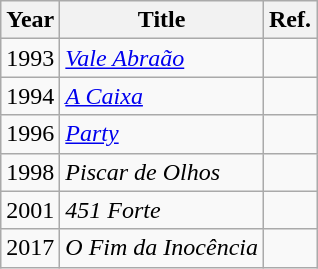<table class="wikitable sortable">
<tr>
<th>Year</th>
<th>Title</th>
<th>Ref.</th>
</tr>
<tr>
<td>1993</td>
<td><em><a href='#'>Vale Abraão</a></em></td>
<td></td>
</tr>
<tr>
<td>1994</td>
<td><em><a href='#'>A Caixa</a></em></td>
<td></td>
</tr>
<tr>
<td>1996</td>
<td><em><a href='#'>Party</a></em></td>
<td></td>
</tr>
<tr>
<td>1998</td>
<td><em>Piscar de Olhos</em></td>
<td></td>
</tr>
<tr>
<td>2001</td>
<td><em>451 Forte</em></td>
<td></td>
</tr>
<tr>
<td>2017</td>
<td><em>O Fim da Inocência</em></td>
<td></td>
</tr>
</table>
